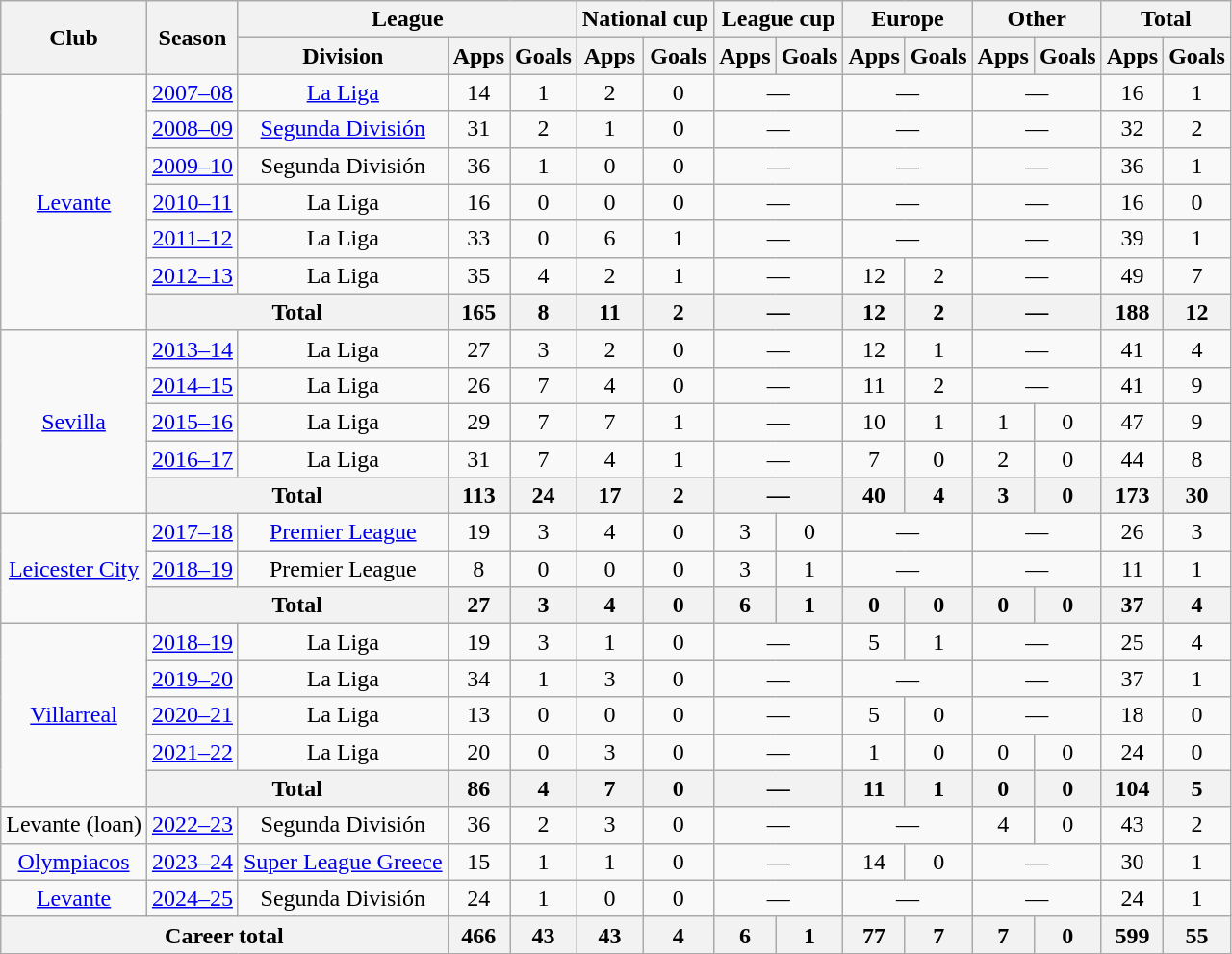<table class="wikitable" style="text-align: center">
<tr>
<th rowspan="2">Club</th>
<th rowspan="2">Season</th>
<th colspan="3">League</th>
<th colspan="2">National cup</th>
<th colspan="2">League cup</th>
<th colspan="2">Europe</th>
<th colspan="2">Other</th>
<th colspan="2">Total</th>
</tr>
<tr>
<th>Division</th>
<th>Apps</th>
<th>Goals</th>
<th>Apps</th>
<th>Goals</th>
<th>Apps</th>
<th>Goals</th>
<th>Apps</th>
<th>Goals</th>
<th>Apps</th>
<th>Goals</th>
<th>Apps</th>
<th>Goals</th>
</tr>
<tr>
<td rowspan="7"><a href='#'>Levante</a></td>
<td><a href='#'>2007–08</a></td>
<td><a href='#'>La Liga</a></td>
<td>14</td>
<td>1</td>
<td>2</td>
<td>0</td>
<td colspan="2">—</td>
<td colspan="2">—</td>
<td colspan="2">—</td>
<td>16</td>
<td>1</td>
</tr>
<tr>
<td><a href='#'>2008–09</a></td>
<td><a href='#'>Segunda División</a></td>
<td>31</td>
<td>2</td>
<td>1</td>
<td>0</td>
<td colspan="2">—</td>
<td colspan="2">—</td>
<td colspan="2">—</td>
<td>32</td>
<td>2</td>
</tr>
<tr>
<td><a href='#'>2009–10</a></td>
<td>Segunda División</td>
<td>36</td>
<td>1</td>
<td>0</td>
<td>0</td>
<td colspan="2">—</td>
<td colspan="2">—</td>
<td colspan="2">—</td>
<td>36</td>
<td>1</td>
</tr>
<tr>
<td><a href='#'>2010–11</a></td>
<td>La Liga</td>
<td>16</td>
<td>0</td>
<td>0</td>
<td>0</td>
<td colspan="2">—</td>
<td colspan="2">—</td>
<td colspan="2">—</td>
<td>16</td>
<td>0</td>
</tr>
<tr>
<td><a href='#'>2011–12</a></td>
<td>La Liga</td>
<td>33</td>
<td>0</td>
<td>6</td>
<td>1</td>
<td colspan="2">—</td>
<td colspan="2">—</td>
<td colspan="2">—</td>
<td>39</td>
<td>1</td>
</tr>
<tr>
<td><a href='#'>2012–13</a></td>
<td>La Liga</td>
<td>35</td>
<td>4</td>
<td>2</td>
<td>1</td>
<td colspan="2">—</td>
<td>12</td>
<td>2</td>
<td colspan="2">—</td>
<td>49</td>
<td>7</td>
</tr>
<tr>
<th colspan="2">Total</th>
<th>165</th>
<th>8</th>
<th>11</th>
<th>2</th>
<th colspan="2">—</th>
<th>12</th>
<th>2</th>
<th colspan="2">—</th>
<th>188</th>
<th>12</th>
</tr>
<tr>
<td rowspan="5"><a href='#'>Sevilla</a></td>
<td><a href='#'>2013–14</a></td>
<td>La Liga</td>
<td>27</td>
<td>3</td>
<td>2</td>
<td>0</td>
<td colspan="2">—</td>
<td>12</td>
<td>1</td>
<td colspan="2">—</td>
<td>41</td>
<td>4</td>
</tr>
<tr>
<td><a href='#'>2014–15</a></td>
<td>La Liga</td>
<td>26</td>
<td>7</td>
<td>4</td>
<td>0</td>
<td colspan="2">—</td>
<td>11</td>
<td>2</td>
<td colspan="2">—</td>
<td>41</td>
<td>9</td>
</tr>
<tr>
<td><a href='#'>2015–16</a></td>
<td>La Liga</td>
<td>29</td>
<td>7</td>
<td>7</td>
<td>1</td>
<td colspan="2">—</td>
<td>10</td>
<td>1</td>
<td>1</td>
<td>0</td>
<td>47</td>
<td>9</td>
</tr>
<tr>
<td><a href='#'>2016–17</a></td>
<td>La Liga</td>
<td>31</td>
<td>7</td>
<td>4</td>
<td>1</td>
<td colspan="2">—</td>
<td>7</td>
<td>0</td>
<td>2</td>
<td>0</td>
<td>44</td>
<td>8</td>
</tr>
<tr>
<th colspan="2">Total</th>
<th>113</th>
<th>24</th>
<th>17</th>
<th>2</th>
<th colspan="2">—</th>
<th>40</th>
<th>4</th>
<th>3</th>
<th>0</th>
<th>173</th>
<th>30</th>
</tr>
<tr>
<td rowspan="3"><a href='#'>Leicester City</a></td>
<td><a href='#'>2017–18</a></td>
<td><a href='#'>Premier League</a></td>
<td>19</td>
<td>3</td>
<td>4</td>
<td>0</td>
<td>3</td>
<td>0</td>
<td colspan="2">—</td>
<td colspan="2">—</td>
<td>26</td>
<td>3</td>
</tr>
<tr>
<td><a href='#'>2018–19</a></td>
<td>Premier League</td>
<td>8</td>
<td>0</td>
<td>0</td>
<td>0</td>
<td>3</td>
<td>1</td>
<td colspan="2">—</td>
<td colspan="2">—</td>
<td>11</td>
<td>1</td>
</tr>
<tr>
<th colspan="2">Total</th>
<th>27</th>
<th>3</th>
<th>4</th>
<th>0</th>
<th>6</th>
<th>1</th>
<th>0</th>
<th>0</th>
<th>0</th>
<th>0</th>
<th>37</th>
<th>4</th>
</tr>
<tr>
<td rowspan="5"><a href='#'>Villarreal</a></td>
<td><a href='#'>2018–19</a></td>
<td>La Liga</td>
<td>19</td>
<td>3</td>
<td>1</td>
<td>0</td>
<td colspan="2">—</td>
<td>5</td>
<td>1</td>
<td colspan="2">—</td>
<td>25</td>
<td>4</td>
</tr>
<tr>
<td><a href='#'>2019–20</a></td>
<td>La Liga</td>
<td>34</td>
<td>1</td>
<td>3</td>
<td>0</td>
<td colspan="2">—</td>
<td colspan="2">—</td>
<td colspan="2">—</td>
<td>37</td>
<td>1</td>
</tr>
<tr>
<td><a href='#'>2020–21</a></td>
<td>La Liga</td>
<td>13</td>
<td>0</td>
<td>0</td>
<td>0</td>
<td colspan="2">—</td>
<td>5</td>
<td>0</td>
<td colspan="2">—</td>
<td>18</td>
<td>0</td>
</tr>
<tr>
<td><a href='#'>2021–22</a></td>
<td>La Liga</td>
<td>20</td>
<td>0</td>
<td>3</td>
<td>0</td>
<td colspan="2">—</td>
<td>1</td>
<td>0</td>
<td>0</td>
<td>0</td>
<td>24</td>
<td>0</td>
</tr>
<tr>
<th colspan="2">Total</th>
<th>86</th>
<th>4</th>
<th>7</th>
<th>0</th>
<th colspan="2">—</th>
<th>11</th>
<th>1</th>
<th>0</th>
<th>0</th>
<th>104</th>
<th>5</th>
</tr>
<tr>
<td>Levante (loan)</td>
<td><a href='#'>2022–23</a></td>
<td>Segunda División</td>
<td>36</td>
<td>2</td>
<td>3</td>
<td>0</td>
<td colspan="2">—</td>
<td colspan="2">—</td>
<td>4</td>
<td>0</td>
<td>43</td>
<td>2</td>
</tr>
<tr>
<td><a href='#'>Olympiacos</a></td>
<td><a href='#'>2023–24</a></td>
<td><a href='#'>Super League Greece</a></td>
<td>15</td>
<td>1</td>
<td>1</td>
<td>0</td>
<td colspan="2">—</td>
<td>14</td>
<td>0</td>
<td colspan="2">—</td>
<td>30</td>
<td>1</td>
</tr>
<tr>
<td rowspan="1"><a href='#'>Levante</a></td>
<td><a href='#'>2024–25</a></td>
<td>Segunda División</td>
<td>24</td>
<td>1</td>
<td>0</td>
<td>0</td>
<td colspan="2">—</td>
<td colspan="2">—</td>
<td colspan="2">—</td>
<td>24</td>
<td>1</td>
</tr>
<tr>
<th colspan="3">Career total</th>
<th>466</th>
<th>43</th>
<th>43</th>
<th>4</th>
<th>6</th>
<th>1</th>
<th>77</th>
<th>7</th>
<th>7</th>
<th>0</th>
<th>599</th>
<th>55</th>
</tr>
</table>
